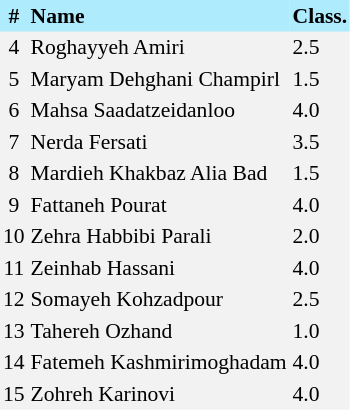<table border=0 cellpadding=2 cellspacing=0  |- bgcolor=#F2F2F2 style="text-align:center; font-size:90%;">
<tr bgcolor=#ADEBFD>
<th>#</th>
<th align=left>Name</th>
<th align=left>Class.</th>
</tr>
<tr>
<td>4</td>
<td align=left>Roghayyeh Amiri</td>
<td align=left>2.5</td>
</tr>
<tr>
<td>5</td>
<td align=left>Maryam Dehghani Champirl</td>
<td align=left>1.5</td>
</tr>
<tr>
<td>6</td>
<td align=left>Mahsa Saadatzeidanloo</td>
<td align=left>4.0</td>
</tr>
<tr>
<td>7</td>
<td align=left>Nerda Fersati</td>
<td align=left>3.5</td>
</tr>
<tr>
<td>8</td>
<td align=left>Mardieh Khakbaz Alia Bad</td>
<td align=left>1.5</td>
</tr>
<tr>
<td>9</td>
<td align=left>Fattaneh Pourat</td>
<td align=left>4.0</td>
</tr>
<tr>
<td>10</td>
<td align=left>Zehra Habbibi Parali</td>
<td align=left>2.0</td>
</tr>
<tr>
<td>11</td>
<td align=left>Zeinhab Hassani</td>
<td align=left>4.0</td>
</tr>
<tr>
<td>12</td>
<td align=left>Somayeh Kohzadpour</td>
<td align=left>2.5</td>
</tr>
<tr>
<td>13</td>
<td align=left>Tahereh Ozhand</td>
<td align=left>1.0</td>
</tr>
<tr>
<td>14</td>
<td align=left>Fatemeh Kashmirimoghadam</td>
<td align=left>4.0</td>
</tr>
<tr>
<td>15</td>
<td align=left>Zohreh Karinovi</td>
<td align=left>4.0</td>
</tr>
</table>
